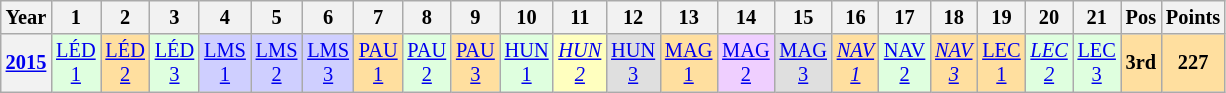<table class="wikitable" style="text-align:center; font-size:85%">
<tr>
<th>Year</th>
<th>1</th>
<th>2</th>
<th>3</th>
<th>4</th>
<th>5</th>
<th>6</th>
<th>7</th>
<th>8</th>
<th>9</th>
<th>10</th>
<th>11</th>
<th>12</th>
<th>13</th>
<th>14</th>
<th>15</th>
<th>16</th>
<th>17</th>
<th>18</th>
<th>19</th>
<th>20</th>
<th>21</th>
<th>Pos</th>
<th>Points</th>
</tr>
<tr>
<th><a href='#'>2015</a></th>
<td style="background:#DFFFDF;"><a href='#'>LÉD<br>1</a><br></td>
<td style="background:#FFDF9F;"><a href='#'>LÉD<br>2</a><br></td>
<td style="background:#DFFFDF;"><a href='#'>LÉD<br>3</a><br></td>
<td style="background:#CFCFFF;"><a href='#'>LMS<br>1</a><br></td>
<td style="background:#CFCFFF;"><a href='#'>LMS<br>2</a><br></td>
<td style="background:#CFCFFF;"><a href='#'>LMS<br>3</a><br></td>
<td style="background:#FFDF9F;"><a href='#'>PAU<br>1</a><br></td>
<td style="background:#DFFFDF;"><a href='#'>PAU<br>2</a><br></td>
<td style="background:#FFDF9F;"><a href='#'>PAU<br>3</a><br></td>
<td style="background:#DFFFDF;"><a href='#'>HUN<br>1</a><br></td>
<td style="background:#FFFFBF;"><em><a href='#'>HUN<br>2</a></em><br></td>
<td style="background:#DFDFDF;"><a href='#'>HUN<br>3</a><br></td>
<td style="background:#FFDF9F;"><a href='#'>MAG<br>1</a><br></td>
<td style="background:#EFCFFF;"><a href='#'>MAG<br>2</a><br></td>
<td style="background:#DFDFDF;"><a href='#'>MAG<br>3</a><br></td>
<td style="background:#FFDF9F;"><em><a href='#'>NAV<br>1</a></em><br></td>
<td style="background:#DFFFDF;"><a href='#'>NAV<br>2</a><br></td>
<td style="background:#FFDF9F;"><em><a href='#'>NAV<br>3</a></em><br></td>
<td style="background:#FFDF9F;"><a href='#'>LEC<br>1</a><br></td>
<td style="background:#DFFFDF;"><em><a href='#'>LEC<br>2</a></em><br></td>
<td style="background:#DFFFDF;"><a href='#'>LEC<br>3</a><br></td>
<th style="background:#FFDF9F;">3rd</th>
<th style="background:#FFDF9F;">227</th>
</tr>
</table>
